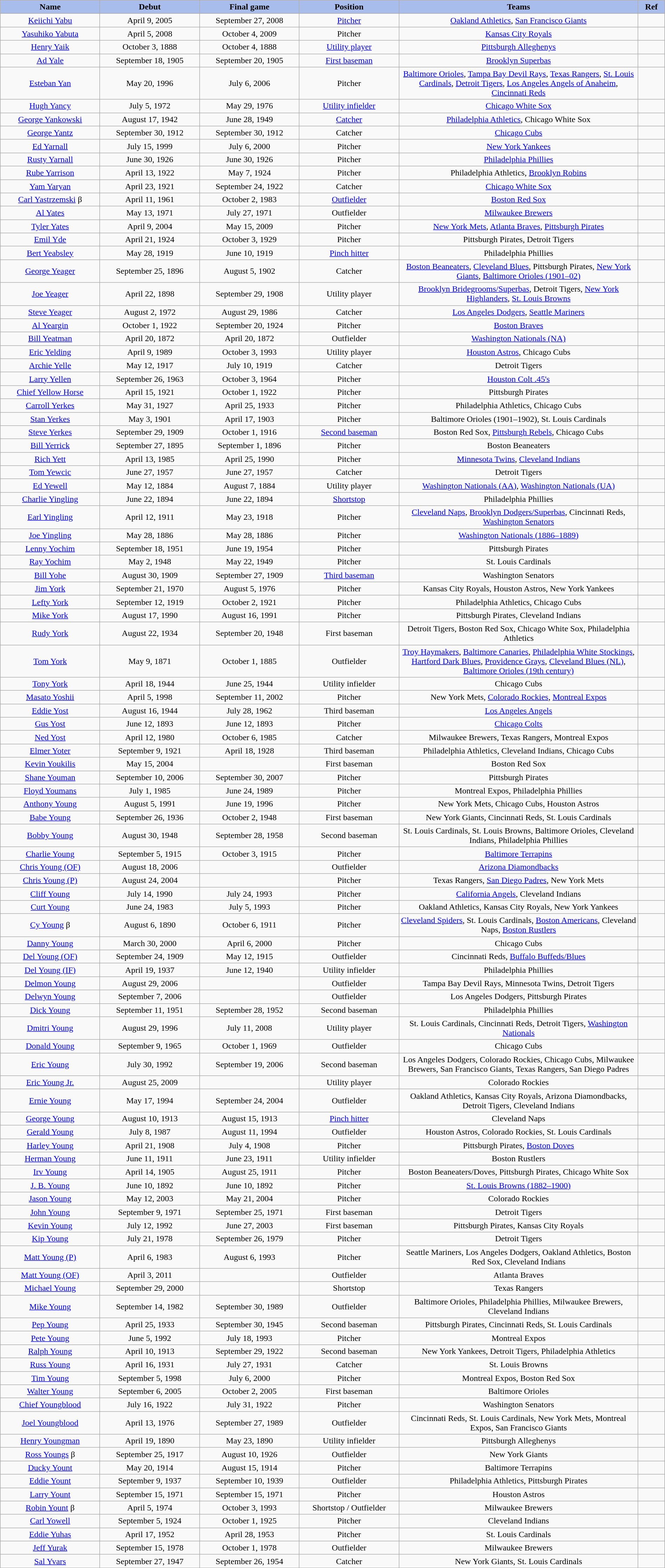<table class="wikitable" style="width: 100%">
<tr>
<th style="background:#A8BDEC;" width=15%>Name</th>
<th width=15% style="background:#A8BDEC;">Debut</th>
<th width=15% style="background:#A8BDEC;">Final game</th>
<th width=15% style="background:#A8BDEC;">Position</th>
<th width=36% style="background:#A8BDEC;">Teams</th>
<th width=4% style="background:#A8BDEC;">Ref</th>
</tr>
<tr align=center>
<td><a href='#'>Keiichi Yabu</a></td>
<td>April 9, 2005</td>
<td>September 27, 2008</td>
<td><a href='#'>Pitcher</a></td>
<td><a href='#'>Oakland Athletics</a>, <a href='#'>San Francisco Giants</a></td>
<td></td>
</tr>
<tr align=center>
<td><a href='#'>Yasuhiko Yabuta</a></td>
<td>April 5, 2008</td>
<td>October 4, 2009</td>
<td>Pitcher</td>
<td><a href='#'>Kansas City Royals</a></td>
<td></td>
</tr>
<tr align=center>
<td><a href='#'>Henry Yaik</a></td>
<td>October 3, 1888</td>
<td>October 4, 1888</td>
<td><a href='#'>Utility player</a></td>
<td><a href='#'>Pittsburgh Alleghenys</a></td>
<td></td>
</tr>
<tr align=center>
<td><a href='#'>Ad Yale</a></td>
<td>September 18, 1905</td>
<td>September 20, 1905</td>
<td><a href='#'>First baseman</a></td>
<td><a href='#'>Brooklyn Superbas</a></td>
<td></td>
</tr>
<tr align=center>
<td><a href='#'>Esteban Yan</a></td>
<td>May 20, 1996</td>
<td>July 6, 2006</td>
<td>Pitcher</td>
<td><a href='#'>Baltimore Orioles</a>, <a href='#'>Tampa Bay Devil Rays</a>, <a href='#'>Texas Rangers</a>, <a href='#'>St. Louis Cardinals</a>, <a href='#'>Detroit Tigers</a>, <a href='#'>Los Angeles Angels of Anaheim</a>, <a href='#'>Cincinnati Reds</a></td>
<td></td>
</tr>
<tr align=center>
<td><a href='#'>Hugh Yancy</a></td>
<td>July 5, 1972</td>
<td>May 29, 1976</td>
<td><a href='#'>Utility infielder</a></td>
<td><a href='#'>Chicago White Sox</a></td>
<td></td>
</tr>
<tr align=center>
<td><a href='#'>George Yankowski</a></td>
<td>August 17, 1942</td>
<td>June 28, 1949</td>
<td><a href='#'>Catcher</a></td>
<td><a href='#'>Philadelphia Athletics</a>, Chicago White Sox</td>
<td></td>
</tr>
<tr align=center>
<td><a href='#'>George Yantz</a></td>
<td>September 30, 1912</td>
<td>September 30, 1912</td>
<td>Catcher</td>
<td><a href='#'>Chicago Cubs</a></td>
<td></td>
</tr>
<tr align=center>
<td><a href='#'>Ed Yarnall</a></td>
<td>July 15, 1999</td>
<td>July 6, 2000</td>
<td>Pitcher</td>
<td><a href='#'>New York Yankees</a></td>
<td></td>
</tr>
<tr align=center>
<td><a href='#'>Rusty Yarnall</a></td>
<td>June 30, 1926</td>
<td>June 30, 1926</td>
<td>Pitcher</td>
<td><a href='#'>Philadelphia Phillies</a></td>
<td></td>
</tr>
<tr align=center>
<td><a href='#'>Rube Yarrison</a></td>
<td>April 13, 1922</td>
<td>May 7, 1924</td>
<td>Pitcher</td>
<td>Philadelphia Athletics, <a href='#'>Brooklyn Robins</a></td>
<td></td>
</tr>
<tr align=center>
<td><a href='#'>Yam Yaryan</a></td>
<td>April 23, 1921</td>
<td>September 24, 1922</td>
<td>Catcher</td>
<td><a href='#'>Chicago White Sox</a></td>
<td></td>
</tr>
<tr align=center>
<td><a href='#'>Carl Yastrzemski</a> β</td>
<td>April 11, 1961</td>
<td>October 2, 1983</td>
<td><a href='#'>Outfielder</a></td>
<td><a href='#'>Boston Red Sox</a></td>
<td></td>
</tr>
<tr align=center>
<td><a href='#'>Al Yates</a></td>
<td>May 13, 1971</td>
<td>July 27, 1971</td>
<td>Outfielder</td>
<td><a href='#'>Milwaukee Brewers</a></td>
<td></td>
</tr>
<tr align=center>
<td><a href='#'>Tyler Yates</a></td>
<td>April 9, 2004</td>
<td>May 15, 2009</td>
<td>Pitcher</td>
<td><a href='#'>New York Mets</a>, <a href='#'>Atlanta Braves</a>, <a href='#'>Pittsburgh Pirates</a></td>
<td></td>
</tr>
<tr align=center>
<td><a href='#'>Emil Yde</a></td>
<td>April 21, 1924</td>
<td>October 3, 1929</td>
<td>Pitcher</td>
<td>Pittsburgh Pirates, Detroit Tigers</td>
<td></td>
</tr>
<tr align=center>
<td><a href='#'>Bert Yeabsley</a></td>
<td>May 28, 1919</td>
<td>June 10, 1919</td>
<td><a href='#'>Pinch hitter</a></td>
<td>Philadelphia Phillies</td>
<td></td>
</tr>
<tr align=center>
<td><a href='#'>George Yeager</a></td>
<td>September 25, 1896</td>
<td>August 5, 1902</td>
<td>Catcher</td>
<td><a href='#'>Boston Beaneaters</a>, <a href='#'>Cleveland Blues</a>, Pittsburgh Pirates, <a href='#'>New York Giants</a>, <a href='#'>Baltimore Orioles (1901–02)</a></td>
<td></td>
</tr>
<tr align=center>
<td><a href='#'>Joe Yeager</a></td>
<td>April 22, 1898</td>
<td>September 29, 1908</td>
<td>Utility player</td>
<td><a href='#'>Brooklyn Bridegrooms/Superbas</a>, Detroit Tigers, <a href='#'>New York Highlanders</a>, <a href='#'>St. Louis Browns</a></td>
<td></td>
</tr>
<tr align=center>
<td><a href='#'>Steve Yeager</a></td>
<td>August 2, 1972</td>
<td>August 29, 1986</td>
<td>Catcher</td>
<td><a href='#'>Los Angeles Dodgers</a>, <a href='#'>Seattle Mariners</a></td>
<td></td>
</tr>
<tr align=center>
<td><a href='#'>Al Yeargin</a></td>
<td>October 1, 1922</td>
<td>September 20, 1924</td>
<td>Pitcher</td>
<td><a href='#'>Boston Braves</a></td>
<td></td>
</tr>
<tr align=center>
<td><a href='#'>Bill Yeatman</a></td>
<td>April 20, 1872</td>
<td>April 20, 1872</td>
<td>Outfielder</td>
<td><a href='#'>Washington Nationals (NA)</a></td>
<td></td>
</tr>
<tr align=center>
<td><a href='#'>Eric Yelding</a></td>
<td>April 9, 1989</td>
<td>October 3, 1993</td>
<td>Utility player</td>
<td><a href='#'>Houston Astros</a>, Chicago Cubs</td>
<td></td>
</tr>
<tr align=center>
<td><a href='#'>Archie Yelle</a></td>
<td>May 12, 1917</td>
<td>July 10, 1919</td>
<td>Catcher</td>
<td>Detroit Tigers</td>
<td></td>
</tr>
<tr align=center>
<td><a href='#'>Larry Yellen</a></td>
<td>September 26, 1963</td>
<td>October 3, 1964</td>
<td>Pitcher</td>
<td><a href='#'>Houston Colt .45's</a></td>
<td></td>
</tr>
<tr align=center>
<td><a href='#'>Chief Yellow Horse</a></td>
<td>April 15, 1921</td>
<td>October 1, 1922</td>
<td>Pitcher</td>
<td>Pittsburgh Pirates</td>
<td></td>
</tr>
<tr align=center>
<td><a href='#'>Carroll Yerkes</a></td>
<td>May 31, 1927</td>
<td>April 25, 1933</td>
<td>Pitcher</td>
<td>Philadelphia Athletics, Chicago Cubs</td>
<td></td>
</tr>
<tr align=center>
<td><a href='#'>Stan Yerkes</a></td>
<td>May 3, 1901</td>
<td>April 17, 1903</td>
<td>Pitcher</td>
<td>Baltimore Orioles (1901–1902), St. Louis Cardinals</td>
<td></td>
</tr>
<tr align=center>
<td><a href='#'>Steve Yerkes</a></td>
<td>September 29, 1909</td>
<td>October 1, 1916</td>
<td><a href='#'>Second baseman</a></td>
<td>Boston Red Sox, <a href='#'>Pittsburgh Rebels</a>, Chicago Cubs</td>
<td></td>
</tr>
<tr align=center>
<td><a href='#'>Bill Yerrick</a></td>
<td>September 27, 1895</td>
<td>September 1, 1896</td>
<td>Pitcher</td>
<td>Boston Beaneaters</td>
<td></td>
</tr>
<tr align=center>
<td><a href='#'>Rich Yett</a></td>
<td>April 13, 1985</td>
<td>April 25, 1990</td>
<td>Pitcher</td>
<td><a href='#'>Minnesota Twins</a>, <a href='#'>Cleveland Indians</a></td>
<td></td>
</tr>
<tr align=center>
<td><a href='#'>Tom Yewcic</a></td>
<td>June 27, 1957</td>
<td>June 27, 1957</td>
<td>Catcher</td>
<td>Detroit Tigers</td>
<td></td>
</tr>
<tr align=center>
<td><a href='#'>Ed Yewell</a></td>
<td>May 12, 1884</td>
<td>August 7, 1884</td>
<td>Utility player</td>
<td><a href='#'>Washington Nationals (AA)</a>, <a href='#'>Washington Nationals (UA)</a></td>
<td></td>
</tr>
<tr align=center>
<td><a href='#'>Charlie Yingling</a></td>
<td>June 22, 1894</td>
<td>June 22, 1894</td>
<td><a href='#'>Shortstop</a></td>
<td>Philadelphia Phillies</td>
<td></td>
</tr>
<tr align=center>
<td><a href='#'>Earl Yingling</a></td>
<td>April 12, 1911</td>
<td>May 23, 1918</td>
<td>Pitcher</td>
<td><a href='#'>Cleveland Naps</a>, <a href='#'>Brooklyn Dodgers/Superbas</a>, Cincinnati Reds, <a href='#'>Washington Senators</a></td>
<td></td>
</tr>
<tr align=center>
<td><a href='#'>Joe Yingling</a></td>
<td>May 28, 1886</td>
<td>May 28, 1886</td>
<td>Pitcher</td>
<td><a href='#'>Washington Nationals (1886–1889)</a></td>
<td></td>
</tr>
<tr align=center>
<td><a href='#'>Lenny Yochim</a></td>
<td>September 18, 1951</td>
<td>June 19, 1954</td>
<td>Pitcher</td>
<td>Pittsburgh Pirates</td>
<td></td>
</tr>
<tr align=center>
<td><a href='#'>Ray Yochim</a></td>
<td>May 2, 1948</td>
<td>May 22, 1949</td>
<td>Pitcher</td>
<td>St. Louis Cardinals</td>
<td></td>
</tr>
<tr align=center>
<td><a href='#'>Bill Yohe</a></td>
<td>August 30, 1909</td>
<td>September 27, 1909</td>
<td><a href='#'>Third baseman</a></td>
<td>Washington Senators</td>
<td></td>
</tr>
<tr align=center>
<td><a href='#'>Jim York</a></td>
<td>September 21, 1970</td>
<td>August 5, 1976</td>
<td>Pitcher</td>
<td>Kansas City Royals, Houston Astros, New York Yankees</td>
<td></td>
</tr>
<tr align=center>
<td><a href='#'>Lefty York</a></td>
<td>September 12, 1919</td>
<td>October 2, 1921</td>
<td>Pitcher</td>
<td>Philadelphia Athletics, Chicago Cubs</td>
<td></td>
</tr>
<tr align=center>
<td><a href='#'>Mike York</a></td>
<td>August 17, 1990</td>
<td>August 16, 1991</td>
<td>Pitcher</td>
<td>Pittsburgh Pirates, Cleveland Indians</td>
<td></td>
</tr>
<tr align=center>
<td><a href='#'>Rudy York</a></td>
<td>August 22, 1934</td>
<td>September 20, 1948</td>
<td>First baseman</td>
<td>Detroit Tigers, Boston Red Sox, Chicago White Sox, Philadelphia Athletics</td>
<td></td>
</tr>
<tr align=center>
<td><a href='#'>Tom York</a></td>
<td>May 9, 1871</td>
<td>October 1, 1885</td>
<td>Outfielder</td>
<td><a href='#'>Troy Haymakers</a>, <a href='#'>Baltimore Canaries</a>, <a href='#'>Philadelphia White Stockings</a>, <a href='#'>Hartford Dark Blues</a>, <a href='#'>Providence Grays</a>, <a href='#'>Cleveland Blues (NL)</a>, <a href='#'>Baltimore Orioles (19th century)</a></td>
<td></td>
</tr>
<tr align=center>
<td><a href='#'>Tony York</a></td>
<td>April 18, 1944</td>
<td>June 25, 1944</td>
<td>Utility infielder</td>
<td>Chicago Cubs</td>
<td></td>
</tr>
<tr align=center>
<td><a href='#'>Masato Yoshii</a></td>
<td>April 5, 1998</td>
<td>September 11, 2002</td>
<td>Pitcher</td>
<td>New York Mets, <a href='#'>Colorado Rockies</a>, <a href='#'>Montreal Expos</a></td>
<td></td>
</tr>
<tr align=center>
<td><a href='#'>Eddie Yost</a></td>
<td>August 16, 1944</td>
<td>July 28, 1962</td>
<td>Third baseman</td>
<td Washington Senators, Detroit Tigers,><a href='#'>Los Angeles Angels</a></td>
<td></td>
</tr>
<tr align=center>
<td><a href='#'>Gus Yost</a></td>
<td>June 12, 1893</td>
<td>June 12, 1893</td>
<td>Pitcher</td>
<td><a href='#'>Chicago Colts</a></td>
<td></td>
</tr>
<tr align=center>
<td><a href='#'>Ned Yost</a></td>
<td>April 12, 1980</td>
<td>October 6, 1985</td>
<td>Catcher</td>
<td>Milwaukee Brewers, Texas Rangers, Montreal Expos</td>
<td></td>
</tr>
<tr align=center>
<td><a href='#'>Elmer Yoter</a></td>
<td>September 9, 1921</td>
<td>April 18, 1928</td>
<td>Third baseman</td>
<td>Philadelphia Athletics, Cleveland Indians, Chicago Cubs</td>
<td></td>
</tr>
<tr align=center>
<td><a href='#'>Kevin Youkilis</a></td>
<td>May 15, 2004</td>
<td></td>
<td>First baseman</td>
<td>Boston Red Sox</td>
<td></td>
</tr>
<tr align=center>
<td><a href='#'>Shane Youman</a></td>
<td>September 10, 2006</td>
<td>September 30, 2007</td>
<td>Pitcher</td>
<td>Pittsburgh Pirates</td>
<td></td>
</tr>
<tr align=center>
<td><a href='#'>Floyd Youmans</a></td>
<td>July 1, 1985</td>
<td>June 24, 1989</td>
<td>Pitcher</td>
<td>Montreal Expos, Philadelphia Phillies</td>
<td></td>
</tr>
<tr align=center>
<td><a href='#'>Anthony Young</a></td>
<td>August 5, 1991</td>
<td>June 19, 1996</td>
<td>Pitcher</td>
<td>New York Mets, Chicago Cubs, Houston Astros</td>
<td></td>
</tr>
<tr align=center>
<td><a href='#'>Babe Young</a></td>
<td>September 26, 1936</td>
<td>October 2, 1948</td>
<td>First baseman</td>
<td>New York Giants, Cincinnati Reds, St. Louis Cardinals</td>
<td></td>
</tr>
<tr align=center>
<td><a href='#'>Bobby Young</a></td>
<td>August 30, 1948</td>
<td>September 28, 1958</td>
<td>Second baseman</td>
<td>St. Louis Cardinals, St. Louis Browns, Baltimore Orioles, Cleveland Indians, Philadelphia Phillies</td>
<td></td>
</tr>
<tr align=center>
<td><a href='#'>Charlie Young</a></td>
<td>September 5, 1915</td>
<td>October 3, 1915</td>
<td>Pitcher</td>
<td><a href='#'>Baltimore Terrapins</a></td>
<td></td>
</tr>
<tr align=center>
<td><a href='#'>Chris Young (OF)</a></td>
<td>August 18, 2006</td>
<td></td>
<td>Outfielder</td>
<td><a href='#'>Arizona Diamondbacks</a></td>
<td></td>
</tr>
<tr align=center>
<td><a href='#'>Chris Young (P)</a></td>
<td>August 24, 2004</td>
<td></td>
<td>Pitcher</td>
<td>Texas Rangers, <a href='#'>San Diego Padres</a>, New York Mets</td>
<td></td>
</tr>
<tr align=center>
<td><a href='#'>Cliff Young</a></td>
<td>July 14, 1990</td>
<td>July 24, 1993</td>
<td>Pitcher</td>
<td><a href='#'>California Angels</a>, Cleveland Indians</td>
<td></td>
</tr>
<tr align=center>
<td><a href='#'>Curt Young</a></td>
<td>June 24, 1983</td>
<td>July 5, 1993</td>
<td>Pitcher</td>
<td>Oakland Athletics, Kansas City Royals, New York Yankees</td>
<td></td>
</tr>
<tr align=center>
<td><a href='#'>Cy Young</a> β</td>
<td>August 6, 1890</td>
<td>October 6, 1911</td>
<td>Pitcher</td>
<td><a href='#'>Cleveland Spiders</a>, St. Louis Cardinals, <a href='#'>Boston Americans</a>, Cleveland Naps, <a href='#'>Boston Rustlers</a></td>
<td></td>
</tr>
<tr align=center>
<td><a href='#'>Danny Young</a></td>
<td>March 30, 2000</td>
<td>April 6, 2000</td>
<td>Pitcher</td>
<td>Chicago Cubs</td>
<td></td>
</tr>
<tr align=center>
<td><a href='#'>Del Young (OF)</a></td>
<td>September 24, 1909</td>
<td>May 12, 1915</td>
<td>Outfielder</td>
<td>Cincinnati Reds, <a href='#'>Buffalo Buffeds/Blues</a></td>
<td></td>
</tr>
<tr align=center>
<td><a href='#'>Del Young (IF)</a></td>
<td>April 19, 1937</td>
<td>June 12, 1940</td>
<td>Utility infielder</td>
<td>Philadelphia Phillies</td>
<td></td>
</tr>
<tr align=center>
<td><a href='#'>Delmon Young</a></td>
<td>August 29, 2006</td>
<td></td>
<td>Outfielder</td>
<td>Tampa Bay Devil Rays, Minnesota Twins, Detroit Tigers</td>
<td></td>
</tr>
<tr align=center>
<td><a href='#'>Delwyn Young</a></td>
<td>September 7, 2006</td>
<td></td>
<td>Outfielder</td>
<td>Los Angeles Dodgers, Pittsburgh Pirates</td>
<td></td>
</tr>
<tr align=center>
<td><a href='#'>Dick Young</a></td>
<td>September 11, 1951</td>
<td>September 28, 1952</td>
<td>Second baseman</td>
<td>Philadelphia Phillies</td>
<td></td>
</tr>
<tr align=center>
<td><a href='#'>Dmitri Young</a></td>
<td>August 29, 1996</td>
<td>July 11, 2008</td>
<td>Utility player</td>
<td>St. Louis Cardinals, Cincinnati Reds, Detroit Tigers, <a href='#'>Washington Nationals</a></td>
<td></td>
</tr>
<tr align=center>
<td><a href='#'>Donald Young</a></td>
<td>September 9, 1965</td>
<td>October 1, 1969</td>
<td>Outfielder</td>
<td>Chicago Cubs</td>
<td></td>
</tr>
<tr align=center>
<td><a href='#'>Eric Young</a></td>
<td>July 30, 1992</td>
<td>September 19, 2006</td>
<td>Second baseman</td>
<td>Los Angeles Dodgers, Colorado Rockies, Chicago Cubs, Milwaukee Brewers, San Francisco Giants, Texas Rangers, San Diego Padres</td>
<td></td>
</tr>
<tr align=center>
<td><a href='#'>Eric Young Jr.</a></td>
<td>August 25, 2009</td>
<td></td>
<td>Utility player</td>
<td>Colorado Rockies</td>
<td></td>
</tr>
<tr align=center>
<td><a href='#'>Ernie Young</a></td>
<td>May 17, 1994</td>
<td>September 24, 2004</td>
<td>Outfielder</td>
<td>Oakland Athletics, Kansas City Royals, Arizona Diamondbacks, Detroit Tigers, Cleveland Indians</td>
<td></td>
</tr>
<tr align=center>
<td><a href='#'>George Young</a></td>
<td>August 10, 1913</td>
<td>August 15, 1913</td>
<td><a href='#'>Pinch hitter</a></td>
<td>Cleveland Naps</td>
<td></td>
</tr>
<tr align=center>
<td><a href='#'>Gerald Young</a></td>
<td>July 8, 1987</td>
<td>August 11, 1994</td>
<td>Outfielder</td>
<td>Houston Astros, Colorado Rockies, St. Louis Cardinals</td>
<td></td>
</tr>
<tr align=center>
<td><a href='#'>Harley Young</a></td>
<td>April 21, 1908</td>
<td>July 4, 1908</td>
<td>Pitcher</td>
<td>Pittsburgh Pirates, <a href='#'>Boston Doves</a></td>
<td></td>
</tr>
<tr align=center>
<td><a href='#'>Herman Young</a></td>
<td>June 11, 1911</td>
<td>June 23, 1911</td>
<td>Utility infielder</td>
<td>Boston Rustlers</td>
<td></td>
</tr>
<tr align=center>
<td><a href='#'>Irv Young</a></td>
<td>April 14, 1905</td>
<td>August 25, 1911</td>
<td>Pitcher</td>
<td>Boston Beaneaters/Doves, Pittsburgh Pirates, Chicago White Sox</td>
<td></td>
</tr>
<tr align=center>
<td><a href='#'>J. B. Young</a></td>
<td>June 10, 1892</td>
<td>June 10, 1892</td>
<td>Pitcher</td>
<td><a href='#'>St. Louis Browns (1882–1900)</a></td>
<td></td>
</tr>
<tr align=center>
<td><a href='#'>Jason Young</a></td>
<td>May 12, 2003</td>
<td>May 21, 2004</td>
<td>Pitcher</td>
<td>Colorado Rockies</td>
<td></td>
</tr>
<tr align=center>
<td><a href='#'>John Young</a></td>
<td>September 9, 1971</td>
<td>September 25, 1971</td>
<td>First baseman</td>
<td>Detroit Tigers</td>
<td></td>
</tr>
<tr align=center>
<td><a href='#'>Kevin Young</a></td>
<td>July 12, 1992</td>
<td>June 27, 2003</td>
<td>First baseman</td>
<td>Pittsburgh Pirates, Kansas City Royals</td>
<td></td>
</tr>
<tr align=center>
<td><a href='#'>Kip Young</a></td>
<td>July 21, 1978</td>
<td>September 26, 1979</td>
<td>Pitcher</td>
<td>Detroit Tigers</td>
<td></td>
</tr>
<tr align=center>
<td><a href='#'>Matt Young (P)</a></td>
<td>April 6, 1983</td>
<td>August 6, 1993</td>
<td>Pitcher</td>
<td>Seattle Mariners, Los Angeles Dodgers, Oakland Athletics, Boston Red Sox, Cleveland Indians</td>
<td></td>
</tr>
<tr align=center>
<td><a href='#'>Matt Young (OF)</a></td>
<td>April 3, 2011</td>
<td></td>
<td>Outfielder</td>
<td>Atlanta Braves</td>
<td></td>
</tr>
<tr align=center>
<td><a href='#'>Michael Young</a></td>
<td>September 29, 2000</td>
<td></td>
<td>Shortstop</td>
<td>Texas Rangers</td>
<td></td>
</tr>
<tr align=center>
<td><a href='#'>Mike Young</a></td>
<td>September 14, 1982</td>
<td>September 30, 1989</td>
<td>Outfielder</td>
<td>Baltimore Orioles, Philadelphia Phillies, Milwaukee Brewers, Cleveland Indians</td>
<td></td>
</tr>
<tr align=center>
<td><a href='#'>Pep Young</a></td>
<td>April 25, 1933</td>
<td>September 30, 1945</td>
<td>Second baseman</td>
<td>Pittsburgh Pirates, Cincinnati Reds, St. Louis Cardinals</td>
<td></td>
</tr>
<tr align=center>
<td><a href='#'>Pete Young</a></td>
<td>June 5, 1992</td>
<td>July 18, 1993</td>
<td>Pitcher</td>
<td>Montreal Expos</td>
<td></td>
</tr>
<tr align=center>
<td><a href='#'>Ralph Young</a></td>
<td>April 10, 1913</td>
<td>September 29, 1922</td>
<td>Second baseman</td>
<td>New York Yankees, Detroit Tigers, Philadelphia Athletics</td>
<td></td>
</tr>
<tr align=center>
<td><a href='#'>Russ Young</a></td>
<td>April 16, 1931</td>
<td>July 27, 1931</td>
<td>Catcher</td>
<td>St. Louis Browns</td>
<td></td>
</tr>
<tr align=center>
<td><a href='#'>Tim Young</a></td>
<td>September 5, 1998</td>
<td>July 6, 2000</td>
<td>Pitcher</td>
<td>Montreal Expos, Boston Red Sox</td>
<td></td>
</tr>
<tr align=center>
<td><a href='#'>Walter Young</a></td>
<td>September 6, 2005</td>
<td>October 2, 2005</td>
<td>First baseman</td>
<td>Baltimore Orioles</td>
<td></td>
</tr>
<tr align=center>
<td><a href='#'>Chief Youngblood</a></td>
<td>July 16, 1922</td>
<td>July 31, 1922</td>
<td>Pitcher</td>
<td>Washington Senators</td>
<td></td>
</tr>
<tr align=center>
<td><a href='#'>Joel Youngblood</a></td>
<td>April 13, 1976</td>
<td>September 27, 1989</td>
<td>Outfielder</td>
<td>Cincinnati Reds, St. Louis Cardinals, New York Mets, Montreal Expos, San Francisco Giants</td>
<td></td>
</tr>
<tr align=center>
<td><a href='#'>Henry Youngman</a></td>
<td>April 19, 1890</td>
<td>May 23, 1890</td>
<td>Utility infielder</td>
<td>Pittsburgh Alleghenys</td>
<td></td>
</tr>
<tr align=center>
<td><a href='#'>Ross Youngs</a> β</td>
<td>September 25, 1917</td>
<td>August 10, 1926</td>
<td>Outfielder</td>
<td>New York Giants</td>
<td></td>
</tr>
<tr align=center>
<td><a href='#'>Ducky Yount</a></td>
<td>May 20, 1914</td>
<td>August 15, 1914</td>
<td>Pitcher</td>
<td>Baltimore Terrapins</td>
<td></td>
</tr>
<tr align=center>
<td><a href='#'>Eddie Yount</a></td>
<td>September 9, 1937</td>
<td>September 10, 1939</td>
<td>Outfielder</td>
<td>Philadelphia Athletics, Pittsburgh Pirates</td>
<td></td>
</tr>
<tr align=center>
<td><a href='#'>Larry Yount</a></td>
<td>September 15, 1971</td>
<td>September 15, 1971</td>
<td>Pitcher</td>
<td>Houston Astros</td>
<td></td>
</tr>
<tr align=center>
<td><a href='#'>Robin Yount</a> β</td>
<td>April 5, 1974</td>
<td>October 3, 1993</td>
<td>Shortstop / Outfielder</td>
<td>Milwaukee Brewers</td>
<td></td>
</tr>
<tr align=center>
<td><a href='#'>Carl Yowell</a></td>
<td>September 5, 1924</td>
<td>October 1, 1925</td>
<td>Pitcher</td>
<td>Cleveland Indians</td>
<td></td>
</tr>
<tr align=center>
<td><a href='#'>Eddie Yuhas</a></td>
<td>April 17, 1952</td>
<td>April 28, 1953</td>
<td>Pitcher</td>
<td>St. Louis Cardinals</td>
<td></td>
</tr>
<tr align=center>
<td><a href='#'>Jeff Yurak</a></td>
<td>September 15, 1978</td>
<td>October 1, 1978</td>
<td>Outfielder</td>
<td>Milwaukee Brewers</td>
<td></td>
</tr>
<tr align=center>
<td><a href='#'>Sal Yvars</a></td>
<td>September 27, 1947</td>
<td>September 26, 1954</td>
<td>Catcher</td>
<td>New York Giants, St. Louis Cardinals</td>
<td></td>
</tr>
</table>
